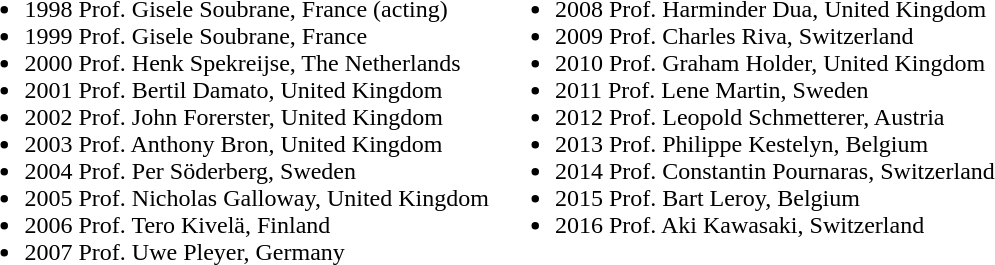<table style="border-width: 0; margin: 0 0 0 0;"|>
<tr>
<td style="vertical-align: top;"><br><ul><li>1998 Prof. Gisele Soubrane, France (acting)</li><li>1999 Prof. Gisele Soubrane, France</li><li>2000 Prof. Henk Spekreijse, The Netherlands</li><li>2001 Prof. Bertil Damato, United Kingdom</li><li>2002 Prof. John Forerster, United Kingdom</li><li>2003 Prof. Anthony Bron, United Kingdom</li><li>2004 Prof. Per Söderberg, Sweden</li><li>2005 Prof. Nicholas Galloway, United Kingdom</li><li>2006 Prof. Tero Kivelä, Finland</li><li>2007 Prof. Uwe Pleyer, Germany</li></ul></td>
<td style="vertical-align: top;"><br><ul><li>2008 Prof. Harminder Dua, United Kingdom</li><li>2009 Prof. Charles Riva, Switzerland</li><li>2010 Prof. Graham Holder, United Kingdom</li><li>2011 Prof. Lene Martin, Sweden</li><li>2012 Prof. Leopold Schmetterer, Austria</li><li>2013 Prof. Philippe Kestelyn, Belgium</li><li>2014 Prof. Constantin Pournaras, Switzerland</li><li>2015 Prof. Bart Leroy, Belgium</li><li>2016 Prof. Aki Kawasaki, Switzerland</li></ul></td>
</tr>
</table>
